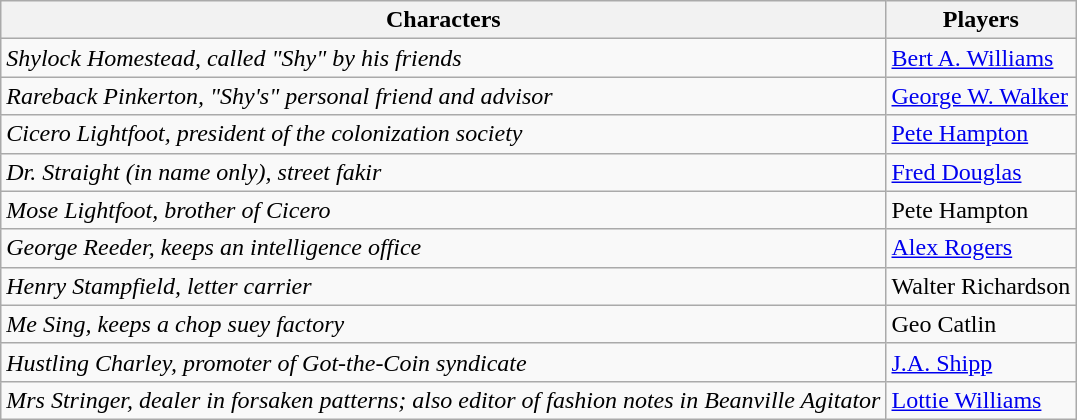<table class="wikitable">
<tr>
<th>Characters</th>
<th>Players</th>
</tr>
<tr>
<td><em>Shylock Homestead, called "Shy" by his friends</em></td>
<td><a href='#'>Bert A. Williams</a></td>
</tr>
<tr>
<td><em>Rareback Pinkerton, "Shy's" personal friend and advisor</em></td>
<td><a href='#'>George W. Walker</a></td>
</tr>
<tr>
<td><em>Cicero Lightfoot, president of the colonization society</em></td>
<td><a href='#'>Pete Hampton</a></td>
</tr>
<tr>
<td><em>Dr. Straight (in name only), street fakir</em></td>
<td><a href='#'>Fred Douglas</a></td>
</tr>
<tr>
<td><em>Mose Lightfoot, brother of Cicero</em></td>
<td>Pete Hampton</td>
</tr>
<tr>
<td><em>George Reeder, keeps an intelligence office</em></td>
<td><a href='#'>Alex Rogers</a></td>
</tr>
<tr>
<td><em>Henry Stampfield, letter carrier</em></td>
<td>Walter Richardson</td>
</tr>
<tr>
<td><em>Me Sing, keeps a chop suey factory</em></td>
<td>Geo Catlin</td>
</tr>
<tr>
<td><em>Hustling Charley, promoter of Got-the-Coin syndicate</em></td>
<td><a href='#'>J.A. Shipp</a></td>
</tr>
<tr>
<td><em>Mrs Stringer, dealer in forsaken patterns; also editor of fashion notes in Beanville Agitator</em></td>
<td><a href='#'>Lottie Williams</a></td>
</tr>
</table>
